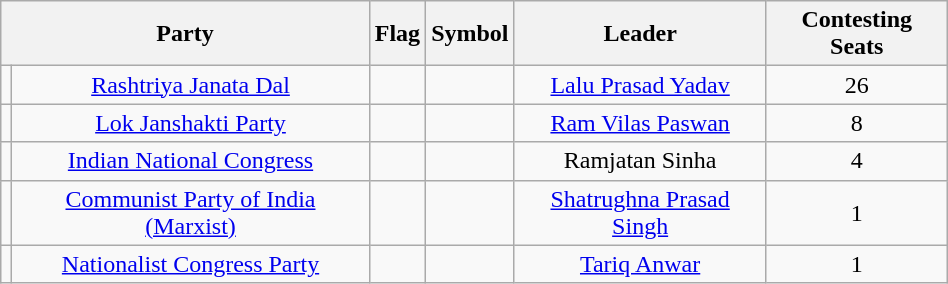<table class="wikitable" width=50%; style="text-align:center">
<tr>
<th colspan="2">Party</th>
<th>Flag</th>
<th>Symbol</th>
<th>Leader</th>
<th>Contesting Seats</th>
</tr>
<tr>
<td></td>
<td><a href='#'>Rashtriya Janata Dal</a></td>
<td></td>
<td></td>
<td><a href='#'>Lalu Prasad Yadav</a></td>
<td>26</td>
</tr>
<tr>
<td></td>
<td><a href='#'>Lok Janshakti Party</a></td>
<td></td>
<td></td>
<td><a href='#'>Ram Vilas Paswan</a></td>
<td>8</td>
</tr>
<tr>
<td></td>
<td><a href='#'>Indian National Congress</a></td>
<td></td>
<td></td>
<td>Ramjatan Sinha</td>
<td>4</td>
</tr>
<tr>
<td></td>
<td><a href='#'>Communist Party of India (Marxist)</a></td>
<td></td>
<td></td>
<td><a href='#'>Shatrughna Prasad Singh</a></td>
<td>1</td>
</tr>
<tr>
<td></td>
<td><a href='#'>Nationalist Congress Party</a></td>
<td></td>
<td></td>
<td><a href='#'>Tariq Anwar</a></td>
<td>1</td>
</tr>
</table>
